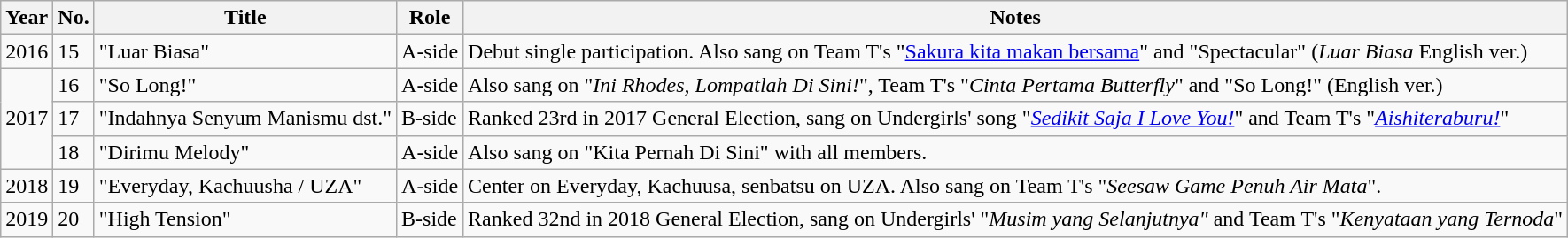<table class="wikitable sortable">
<tr>
<th>Year</th>
<th data-sort-type="number">No. </th>
<th>Title </th>
<th>Role </th>
<th class="unsortable">Notes </th>
</tr>
<tr>
<td>2016</td>
<td>15</td>
<td>"Luar Biasa"</td>
<td>A-side</td>
<td>Debut single participation. Also sang on Team T's "<a href='#'>Sakura kita makan bersama</a>" and "Spectacular" (<em>Luar Biasa</em> English ver.)</td>
</tr>
<tr>
<td rowspan="3">2017</td>
<td>16</td>
<td>"So Long!"</td>
<td>A-side</td>
<td>Also sang on "<em>Ini Rhodes, Lompatlah Di Sini!</em>", Team T's "<em>Cinta Pertama Butterfly</em>" and "So Long!" (English ver.)</td>
</tr>
<tr>
<td>17</td>
<td>"Indahnya Senyum Manismu dst."</td>
<td>B-side</td>
<td>Ranked 23rd in 2017 General Election, sang on Undergirls' song "<a href='#'><em>Sedikit Saja I Love You!</em></a>" and Team T's  "<a href='#'><em>Aishiteraburu!</em></a>"</td>
</tr>
<tr>
<td>18</td>
<td>"Dirimu Melody"</td>
<td>A-side</td>
<td>Also sang on "Kita Pernah Di Sini" with all members.</td>
</tr>
<tr>
<td>2018</td>
<td>19</td>
<td>"Everyday, Kachuusha / UZA"</td>
<td>A-side</td>
<td>Center on Everyday, Kachuusa, senbatsu on UZA. Also sang on Team T's "<em>Seesaw Game Penuh Air Mata</em>".</td>
</tr>
<tr>
<td>2019</td>
<td>20</td>
<td>"High Tension"</td>
<td>B-side</td>
<td>Ranked 32nd in 2018 General Election, sang on Undergirls' "<em>Musim yang Selanjutnya"</em> and Team T's "<em>Kenyataan yang Ternoda</em>"</td>
</tr>
</table>
